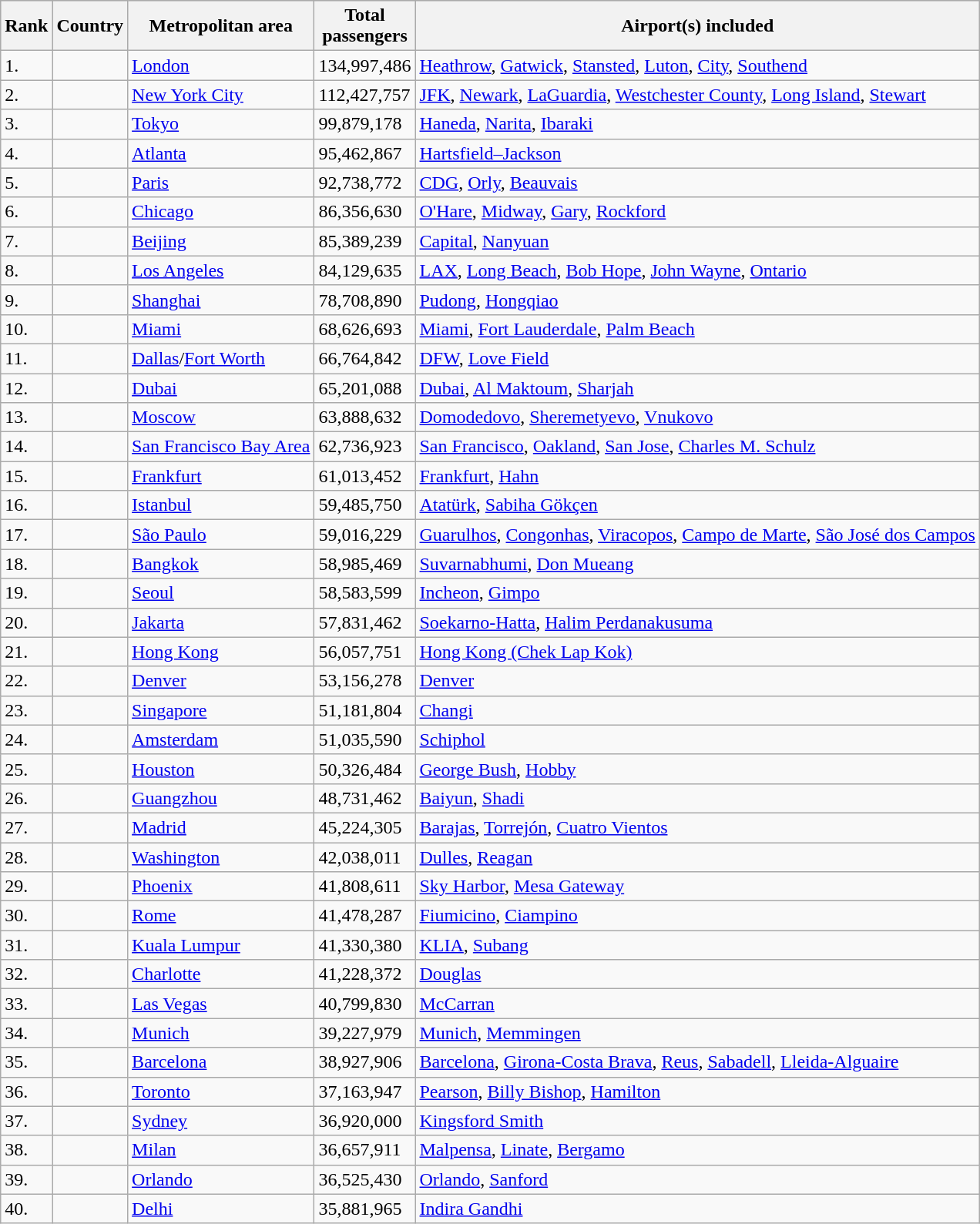<table class="wikitable" width= align=>
<tr style="background:lightgrey;">
<th>Rank</th>
<th>Country</th>
<th>Metropolitan area</th>
<th>Total<br>passengers</th>
<th>Airport(s) included</th>
</tr>
<tr>
<td>1.</td>
<td></td>
<td><a href='#'>London</a></td>
<td>134,997,486</td>
<td><a href='#'>Heathrow</a>, <a href='#'>Gatwick</a>, <a href='#'>Stansted</a>, <a href='#'>Luton</a>, <a href='#'>City</a>, <a href='#'>Southend</a></td>
</tr>
<tr>
<td>2.</td>
<td></td>
<td><a href='#'>New York City</a></td>
<td>112,427,757</td>
<td><a href='#'>JFK</a>, <a href='#'>Newark</a>, <a href='#'>LaGuardia</a>, <a href='#'>Westchester County</a>, <a href='#'>Long Island</a>, <a href='#'>Stewart</a> </td>
</tr>
<tr>
<td>3.</td>
<td></td>
<td><a href='#'>Tokyo</a></td>
<td>99,879,178</td>
<td><a href='#'>Haneda</a>, <a href='#'>Narita</a>, <a href='#'>Ibaraki</a></td>
</tr>
<tr>
<td>4.</td>
<td></td>
<td><a href='#'>Atlanta</a></td>
<td>95,462,867</td>
<td><a href='#'>Hartsfield–Jackson</a></td>
</tr>
<tr>
<td>5.</td>
<td></td>
<td><a href='#'>Paris</a></td>
<td>92,738,772</td>
<td><a href='#'>CDG</a>, <a href='#'>Orly</a>, <a href='#'>Beauvais</a></td>
</tr>
<tr>
<td>6.</td>
<td></td>
<td><a href='#'>Chicago</a></td>
<td>86,356,630</td>
<td><a href='#'>O'Hare</a>, <a href='#'>Midway</a>, <a href='#'>Gary</a>, <a href='#'>Rockford</a></td>
</tr>
<tr>
<td>7.</td>
<td></td>
<td><a href='#'>Beijing</a></td>
<td>85,389,239</td>
<td><a href='#'>Capital</a>, <a href='#'>Nanyuan</a> </td>
</tr>
<tr>
<td>8.</td>
<td></td>
<td><a href='#'>Los Angeles</a></td>
<td>84,129,635</td>
<td><a href='#'>LAX</a>, <a href='#'>Long Beach</a>, <a href='#'>Bob Hope</a>, <a href='#'>John Wayne</a>, <a href='#'>Ontario</a> </td>
</tr>
<tr>
<td>9.</td>
<td></td>
<td><a href='#'>Shanghai</a></td>
<td>78,708,890</td>
<td><a href='#'>Pudong</a>, <a href='#'>Hongqiao</a> </td>
</tr>
<tr>
<td>10.</td>
<td></td>
<td><a href='#'>Miami</a></td>
<td>68,626,693</td>
<td><a href='#'>Miami</a>, <a href='#'>Fort Lauderdale</a>, <a href='#'>Palm Beach</a></td>
</tr>
<tr>
<td>11.</td>
<td></td>
<td><a href='#'>Dallas</a>/<a href='#'>Fort Worth</a></td>
<td>66,764,842</td>
<td><a href='#'>DFW</a>, <a href='#'>Love Field</a></td>
</tr>
<tr>
<td>12.</td>
<td></td>
<td><a href='#'>Dubai</a></td>
<td>65,201,088</td>
<td><a href='#'>Dubai</a>, <a href='#'>Al Maktoum</a>, <a href='#'>Sharjah</a></td>
</tr>
<tr>
<td>13.</td>
<td></td>
<td><a href='#'>Moscow</a></td>
<td>63,888,632</td>
<td><a href='#'>Domodedovo</a>, <a href='#'>Sheremetyevo</a>, <a href='#'>Vnukovo</a></td>
</tr>
<tr>
<td>14.</td>
<td></td>
<td><a href='#'>San Francisco Bay Area</a></td>
<td>62,736,923</td>
<td><a href='#'>San Francisco</a>, <a href='#'>Oakland</a>, <a href='#'>San Jose</a>, <a href='#'>Charles M. Schulz</a></td>
</tr>
<tr>
<td>15.</td>
<td></td>
<td><a href='#'>Frankfurt</a></td>
<td>61,013,452</td>
<td><a href='#'>Frankfurt</a>, <a href='#'>Hahn</a></td>
</tr>
<tr>
<td>16.</td>
<td></td>
<td><a href='#'>Istanbul</a></td>
<td>59,485,750</td>
<td><a href='#'>Atatürk</a>, <a href='#'>Sabiha Gökçen</a></td>
</tr>
<tr>
<td>17.</td>
<td></td>
<td><a href='#'>São Paulo</a></td>
<td>59,016,229</td>
<td><a href='#'>Guarulhos</a>, <a href='#'>Congonhas</a>, <a href='#'>Viracopos</a>, <a href='#'>Campo de Marte</a>, <a href='#'>São José dos Campos</a></td>
</tr>
<tr>
<td>18.</td>
<td></td>
<td><a href='#'>Bangkok</a></td>
<td>58,985,469</td>
<td><a href='#'>Suvarnabhumi</a>, <a href='#'>Don Mueang</a></td>
</tr>
<tr>
<td>19.</td>
<td></td>
<td><a href='#'>Seoul</a></td>
<td>58,583,599</td>
<td><a href='#'>Incheon</a>, <a href='#'>Gimpo</a> </td>
</tr>
<tr>
<td>20.</td>
<td></td>
<td><a href='#'>Jakarta</a></td>
<td>57,831,462</td>
<td><a href='#'>Soekarno-Hatta</a>, <a href='#'>Halim Perdanakusuma</a></td>
</tr>
<tr>
<td>21.</td>
<td></td>
<td><a href='#'>Hong Kong</a></td>
<td>56,057,751</td>
<td><a href='#'>Hong Kong (Chek Lap Kok)</a></td>
</tr>
<tr>
<td>22.</td>
<td></td>
<td><a href='#'>Denver</a></td>
<td>53,156,278</td>
<td><a href='#'>Denver</a></td>
</tr>
<tr>
<td>23.</td>
<td></td>
<td><a href='#'>Singapore</a></td>
<td>51,181,804</td>
<td><a href='#'>Changi</a></td>
</tr>
<tr>
<td>24.</td>
<td></td>
<td><a href='#'>Amsterdam</a></td>
<td>51,035,590</td>
<td><a href='#'>Schiphol</a></td>
</tr>
<tr>
<td>25.</td>
<td></td>
<td><a href='#'>Houston</a></td>
<td>50,326,484</td>
<td><a href='#'>George Bush</a>, <a href='#'>Hobby</a></td>
</tr>
<tr>
<td>26.</td>
<td></td>
<td><a href='#'>Guangzhou</a></td>
<td>48,731,462</td>
<td><a href='#'>Baiyun</a>, <a href='#'>Shadi</a> </td>
</tr>
<tr>
<td>27.</td>
<td></td>
<td><a href='#'>Madrid</a></td>
<td>45,224,305</td>
<td><a href='#'>Barajas</a>, <a href='#'>Torrejón</a>, <a href='#'>Cuatro Vientos</a></td>
</tr>
<tr>
<td>28.</td>
<td></td>
<td><a href='#'>Washington</a></td>
<td>42,038,011</td>
<td><a href='#'>Dulles</a>, <a href='#'>Reagan</a></td>
</tr>
<tr>
<td>29.</td>
<td></td>
<td><a href='#'>Phoenix</a></td>
<td>41,808,611</td>
<td><a href='#'>Sky Harbor</a>, <a href='#'>Mesa Gateway</a> </td>
</tr>
<tr>
<td>30.</td>
<td></td>
<td><a href='#'>Rome</a></td>
<td>41,478,287</td>
<td><a href='#'>Fiumicino</a>, <a href='#'>Ciampino</a></td>
</tr>
<tr>
<td>31.</td>
<td></td>
<td><a href='#'>Kuala Lumpur</a></td>
<td>41,330,380</td>
<td><a href='#'>KLIA</a>, <a href='#'>Subang</a> </td>
</tr>
<tr>
<td>32.</td>
<td></td>
<td><a href='#'>Charlotte</a></td>
<td>41,228,372</td>
<td><a href='#'>Douglas</a></td>
</tr>
<tr>
<td>33.</td>
<td></td>
<td><a href='#'>Las Vegas</a></td>
<td>40,799,830</td>
<td><a href='#'>McCarran</a></td>
</tr>
<tr>
<td>34.</td>
<td></td>
<td><a href='#'>Munich</a></td>
<td>39,227,979</td>
<td><a href='#'>Munich</a>, <a href='#'>Memmingen</a></td>
</tr>
<tr>
<td>35.</td>
<td></td>
<td><a href='#'>Barcelona</a></td>
<td>38,927,906</td>
<td><a href='#'>Barcelona</a>, <a href='#'>Girona-Costa Brava</a>, <a href='#'>Reus</a>, <a href='#'>Sabadell</a>, <a href='#'>Lleida-Alguaire</a></td>
</tr>
<tr>
<td>36.</td>
<td></td>
<td><a href='#'>Toronto</a></td>
<td>37,163,947</td>
<td><a href='#'>Pearson</a>, <a href='#'>Billy Bishop</a>, <a href='#'>Hamilton</a></td>
</tr>
<tr>
<td>37.</td>
<td></td>
<td><a href='#'>Sydney</a></td>
<td>36,920,000</td>
<td><a href='#'>Kingsford Smith</a></td>
</tr>
<tr>
<td>38.</td>
<td></td>
<td><a href='#'>Milan</a></td>
<td>36,657,911</td>
<td><a href='#'>Malpensa</a>, <a href='#'>Linate</a>, <a href='#'>Bergamo</a></td>
</tr>
<tr>
<td>39.</td>
<td></td>
<td><a href='#'>Orlando</a></td>
<td>36,525,430</td>
<td><a href='#'>Orlando</a>, <a href='#'>Sanford</a> </td>
</tr>
<tr>
<td>40.</td>
<td></td>
<td><a href='#'>Delhi</a></td>
<td>35,881,965</td>
<td><a href='#'>Indira Gandhi</a></td>
</tr>
</table>
